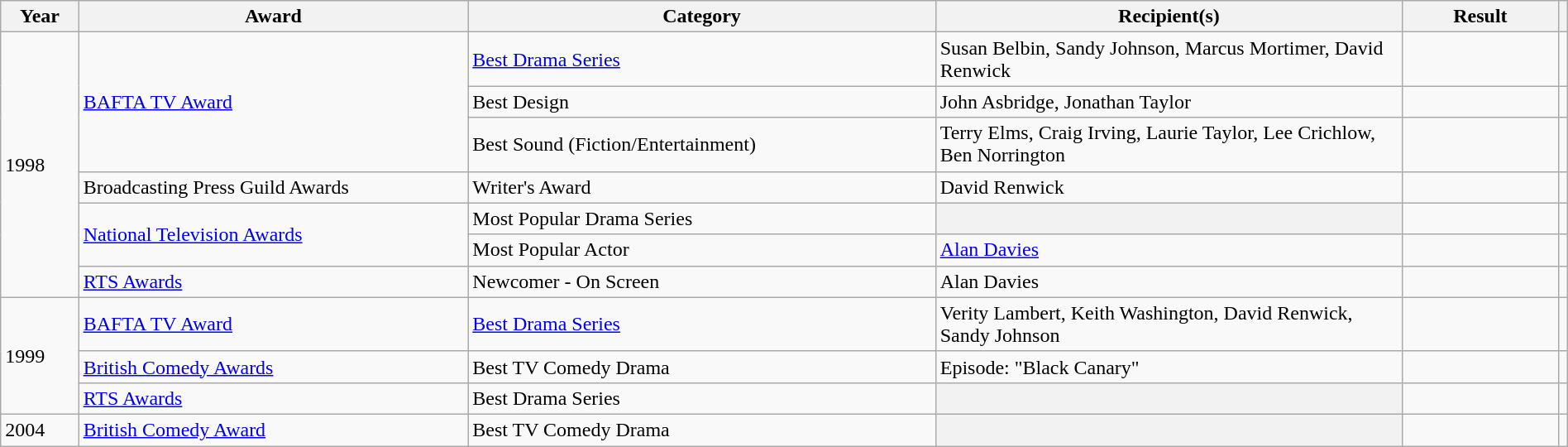<table class="wikitable sortable" style="width:100%;">
<tr style= text-align:center;">
<th scope="col" style="width:5%;">Year</th>
<th scope="col" style="width:25%;">Award</th>
<th scope="col" style="width:30%;">Category</th>
<th scope="col" style="width:30%;">Recipient(s)</th>
<th scope="col" style="width:10%;">Result</th>
<th scope="col" class="unsortable"></th>
</tr>
<tr>
<td rowspan="7">1998</td>
<td rowspan="3"><a href='#'>BAFTA TV Award</a></td>
<td><a href='#'>Best Drama Series</a></td>
<td>Susan Belbin, Sandy Johnson, Marcus Mortimer, David Renwick</td>
<td></td>
<td></td>
</tr>
<tr>
<td>Best Design</td>
<td>John Asbridge, Jonathan Taylor</td>
<td></td>
<td></td>
</tr>
<tr>
<td>Best Sound (Fiction/Entertainment)</td>
<td>Terry Elms, Craig Irving, Laurie Taylor, Lee Crichlow, Ben Norrington</td>
<td></td>
<td></td>
</tr>
<tr>
<td>Broadcasting Press Guild Awards</td>
<td>Writer's Award</td>
<td>David Renwick</td>
<td></td>
<td></td>
</tr>
<tr>
<td rowspan="2"><a href='#'>National Television Awards</a></td>
<td>Most Popular Drama Series</td>
<th></th>
<td></td>
<td></td>
</tr>
<tr>
<td>Most Popular Actor</td>
<td><a href='#'>Alan Davies</a></td>
<td></td>
<td></td>
</tr>
<tr>
<td><a href='#'>RTS Awards</a></td>
<td>Newcomer - On Screen</td>
<td>Alan Davies</td>
<td></td>
<td></td>
</tr>
<tr>
<td rowspan="3">1999</td>
<td><a href='#'>BAFTA TV Award</a></td>
<td><a href='#'>Best Drama Series</a></td>
<td>Verity Lambert, Keith Washington, David Renwick, Sandy Johnson</td>
<td></td>
<td></td>
</tr>
<tr>
<td><a href='#'>British Comedy Awards</a></td>
<td>Best TV Comedy Drama</td>
<td>Episode: "Black Canary"</td>
<td></td>
<td></td>
</tr>
<tr>
<td><a href='#'>RTS Awards</a></td>
<td>Best Drama Series</td>
<th></th>
<td></td>
<td></td>
</tr>
<tr>
<td>2004</td>
<td><a href='#'>British Comedy Award</a></td>
<td>Best TV Comedy Drama</td>
<th></th>
<td></td>
<td></td>
</tr>
</table>
